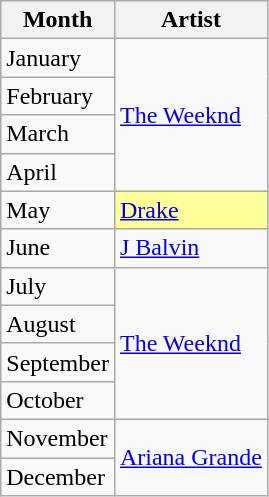<table class="wikitable sortable plainrowheaders">
<tr>
<th>Month</th>
<th>Artist</th>
</tr>
<tr>
<td>January</td>
<td rowspan="4"><a href='#'>The Weeknd</a></td>
</tr>
<tr>
<td>February</td>
</tr>
<tr>
<td>March</td>
</tr>
<tr>
<td>April</td>
</tr>
<tr>
<td>May</td>
<td bgcolor="#ffff99"><a href='#'>Drake</a></td>
</tr>
<tr>
<td>June</td>
<td><a href='#'>J Balvin</a></td>
</tr>
<tr>
<td>July</td>
<td rowspan="4"><a href='#'>The Weeknd</a></td>
</tr>
<tr>
<td>August</td>
</tr>
<tr>
<td>September</td>
</tr>
<tr>
<td>October</td>
</tr>
<tr>
<td>November</td>
<td rowspan="2"><a href='#'>Ariana Grande</a></td>
</tr>
<tr>
<td>December</td>
</tr>
</table>
